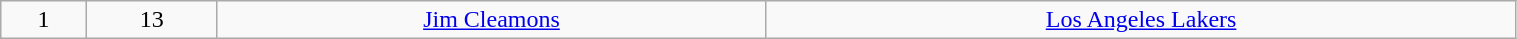<table class="wikitable" style="width:80%;">
<tr style="text-align:center;" bgcolor="">
<td>1</td>
<td>13</td>
<td><a href='#'>Jim Cleamons</a></td>
<td><a href='#'>Los Angeles Lakers</a></td>
</tr>
</table>
